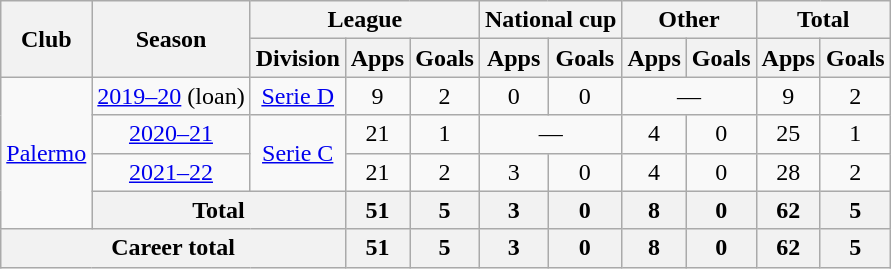<table class="wikitable" style="text-align: center;">
<tr>
<th rowspan="2">Club</th>
<th rowspan="2">Season</th>
<th colspan="3">League</th>
<th colspan="2">National cup</th>
<th colspan="2">Other</th>
<th colspan="2">Total</th>
</tr>
<tr>
<th>Division</th>
<th>Apps</th>
<th>Goals</th>
<th>Apps</th>
<th>Goals</th>
<th>Apps</th>
<th>Goals</th>
<th>Apps</th>
<th>Goals</th>
</tr>
<tr>
<td rowspan="4"><a href='#'>Palermo</a></td>
<td><a href='#'>2019–20</a> (loan)</td>
<td><a href='#'>Serie D</a></td>
<td>9</td>
<td>2</td>
<td>0</td>
<td>0</td>
<td colspan="2">—</td>
<td>9</td>
<td>2</td>
</tr>
<tr>
<td><a href='#'>2020–21</a></td>
<td rowspan="2"><a href='#'>Serie C</a></td>
<td>21</td>
<td>1</td>
<td colspan="2">—</td>
<td>4</td>
<td>0</td>
<td>25</td>
<td>1</td>
</tr>
<tr>
<td><a href='#'>2021–22</a></td>
<td>21</td>
<td>2</td>
<td>3</td>
<td>0</td>
<td>4</td>
<td>0</td>
<td>28</td>
<td>2</td>
</tr>
<tr>
<th colspan="2">Total</th>
<th>51</th>
<th>5</th>
<th>3</th>
<th>0</th>
<th>8</th>
<th>0</th>
<th>62</th>
<th>5</th>
</tr>
<tr>
<th colspan="3">Career total</th>
<th>51</th>
<th>5</th>
<th>3</th>
<th>0</th>
<th>8</th>
<th>0</th>
<th>62</th>
<th>5</th>
</tr>
</table>
